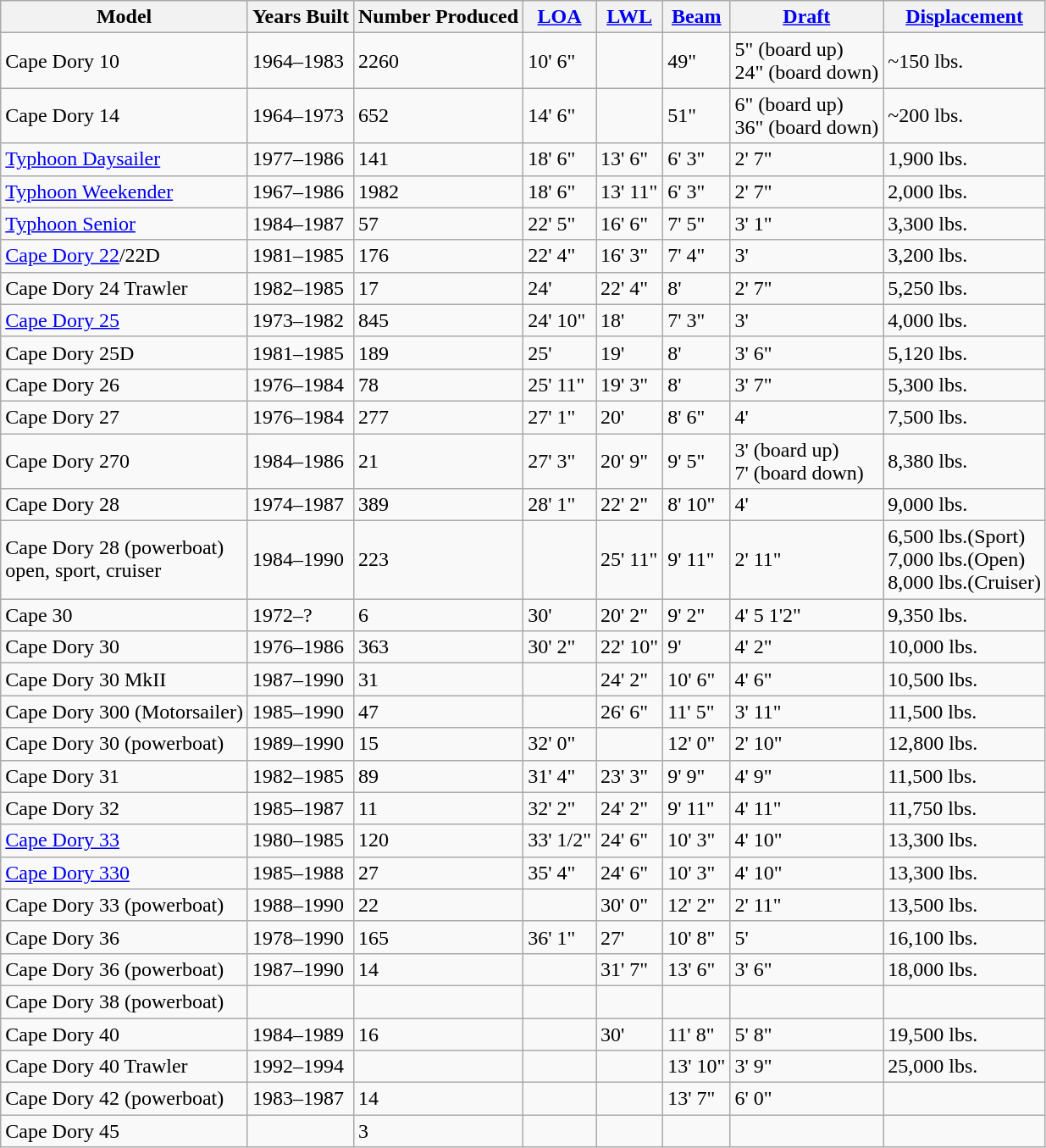<table class="wikitable">
<tr>
<th>Model</th>
<th>Years Built</th>
<th>Number Produced</th>
<th><a href='#'>LOA</a></th>
<th><a href='#'>LWL</a></th>
<th><a href='#'>Beam</a></th>
<th><a href='#'>Draft</a></th>
<th><a href='#'>Displacement</a></th>
</tr>
<tr>
<td>Cape Dory 10</td>
<td>1964–1983</td>
<td>2260</td>
<td>10' 6"</td>
<td></td>
<td>49"</td>
<td>5" (board up) <br>24" (board down)</td>
<td>~150 lbs.</td>
</tr>
<tr>
<td>Cape Dory 14</td>
<td>1964–1973</td>
<td>652</td>
<td>14' 6"</td>
<td></td>
<td>51"</td>
<td>6" (board up) <br>36" (board down)</td>
<td>~200 lbs.</td>
</tr>
<tr>
<td><a href='#'>Typhoon Daysailer</a></td>
<td>1977–1986</td>
<td>141</td>
<td>18' 6"</td>
<td>13' 6"</td>
<td>6' 3"</td>
<td>2' 7"</td>
<td>1,900 lbs.</td>
</tr>
<tr>
<td><a href='#'>Typhoon Weekender</a></td>
<td>1967–1986</td>
<td>1982</td>
<td>18' 6"</td>
<td>13' 11"</td>
<td>6' 3"</td>
<td>2' 7"</td>
<td>2,000 lbs.</td>
</tr>
<tr>
<td><a href='#'>Typhoon Senior</a></td>
<td>1984–1987</td>
<td>57</td>
<td>22' 5"</td>
<td>16' 6"</td>
<td>7' 5"</td>
<td>3' 1"</td>
<td>3,300 lbs.</td>
</tr>
<tr>
<td><a href='#'>Cape Dory 22</a>/22D</td>
<td>1981–1985</td>
<td>176</td>
<td>22' 4"</td>
<td>16' 3"</td>
<td>7' 4"</td>
<td>3'</td>
<td>3,200 lbs.</td>
</tr>
<tr>
<td>Cape Dory 24 Trawler</td>
<td>1982–1985</td>
<td>17</td>
<td>24'</td>
<td>22' 4"</td>
<td>8'</td>
<td>2' 7"</td>
<td>5,250 lbs.</td>
</tr>
<tr>
<td><a href='#'>Cape Dory 25</a></td>
<td>1973–1982</td>
<td>845</td>
<td>24' 10"</td>
<td>18'</td>
<td>7' 3"</td>
<td>3'</td>
<td>4,000 lbs.</td>
</tr>
<tr>
<td>Cape Dory 25D</td>
<td>1981–1985</td>
<td>189</td>
<td>25'</td>
<td>19'</td>
<td>8'</td>
<td>3' 6"</td>
<td>5,120 lbs.</td>
</tr>
<tr>
<td>Cape Dory 26</td>
<td>1976–1984</td>
<td>78</td>
<td>25' 11"</td>
<td>19' 3"</td>
<td>8'</td>
<td>3' 7"</td>
<td>5,300 lbs.</td>
</tr>
<tr>
<td>Cape Dory 27</td>
<td>1976–1984</td>
<td>277</td>
<td>27' 1"</td>
<td>20'</td>
<td>8' 6"</td>
<td>4'</td>
<td>7,500 lbs.</td>
</tr>
<tr>
<td>Cape Dory 270</td>
<td>1984–1986</td>
<td>21</td>
<td>27' 3"</td>
<td>20' 9"</td>
<td>9' 5"</td>
<td>3' (board up) <br>7' (board down)</td>
<td>8,380 lbs.</td>
</tr>
<tr>
<td>Cape Dory 28</td>
<td>1974–1987</td>
<td>389</td>
<td>28' 1"</td>
<td>22' 2"</td>
<td>8' 10"</td>
<td>4'</td>
<td>9,000 lbs.</td>
</tr>
<tr>
<td>Cape Dory 28 (powerboat)<br>open, sport, cruiser</td>
<td>1984–1990</td>
<td>223</td>
<td></td>
<td>25' 11"</td>
<td>9' 11"</td>
<td>2' 11"</td>
<td>6,500 lbs.(Sport)<br>7,000 lbs.(Open)<br>8,000 lbs.(Cruiser)</td>
</tr>
<tr>
<td>Cape 30</td>
<td>1972–?</td>
<td>6</td>
<td>30'</td>
<td>20' 2"</td>
<td>9' 2"</td>
<td>4' 5 1'2"</td>
<td>9,350 lbs.</td>
</tr>
<tr>
<td>Cape Dory 30</td>
<td>1976–1986</td>
<td>363</td>
<td>30' 2"</td>
<td>22' 10"</td>
<td>9'</td>
<td>4' 2"</td>
<td>10,000 lbs.</td>
</tr>
<tr>
<td>Cape Dory 30 MkII</td>
<td>1987–1990</td>
<td>31</td>
<td></td>
<td>24' 2"</td>
<td>10' 6"</td>
<td>4' 6"</td>
<td>10,500 lbs.</td>
</tr>
<tr>
<td>Cape Dory 300 (Motorsailer)</td>
<td>1985–1990</td>
<td>47</td>
<td></td>
<td>26' 6"</td>
<td>11' 5"</td>
<td>3' 11"</td>
<td>11,500 lbs.</td>
</tr>
<tr>
<td>Cape Dory 30 (powerboat)</td>
<td>1989–1990</td>
<td>15</td>
<td>32' 0"</td>
<td></td>
<td>12' 0"</td>
<td>2' 10"</td>
<td>12,800 lbs.</td>
</tr>
<tr>
<td>Cape Dory 31</td>
<td>1982–1985</td>
<td>89</td>
<td>31' 4"</td>
<td>23' 3"</td>
<td>9' 9"</td>
<td>4' 9"</td>
<td>11,500 lbs.</td>
</tr>
<tr>
<td>Cape Dory 32</td>
<td>1985–1987</td>
<td>11</td>
<td>32' 2"</td>
<td>24' 2"</td>
<td>9' 11"</td>
<td>4' 11"</td>
<td>11,750 lbs.</td>
</tr>
<tr>
<td><a href='#'>Cape Dory 33</a></td>
<td>1980–1985</td>
<td>120</td>
<td>33' 1/2"</td>
<td>24' 6"</td>
<td>10' 3"</td>
<td>4' 10"</td>
<td>13,300 lbs.</td>
</tr>
<tr>
<td><a href='#'>Cape Dory 330</a></td>
<td>1985–1988</td>
<td>27</td>
<td>35' 4"</td>
<td>24' 6"</td>
<td>10' 3"</td>
<td>4' 10"</td>
<td>13,300 lbs.</td>
</tr>
<tr>
<td>Cape Dory 33 (powerboat)</td>
<td>1988–1990</td>
<td>22</td>
<td></td>
<td>30' 0"</td>
<td>12' 2"</td>
<td>2' 11"</td>
<td>13,500 lbs.</td>
</tr>
<tr>
<td>Cape Dory 36</td>
<td>1978–1990</td>
<td>165</td>
<td>36' 1"</td>
<td>27'</td>
<td>10' 8"</td>
<td>5'</td>
<td>16,100 lbs.</td>
</tr>
<tr>
<td>Cape Dory 36 (powerboat)</td>
<td>1987–1990</td>
<td>14</td>
<td></td>
<td>31' 7"</td>
<td>13' 6"</td>
<td>3' 6"</td>
<td>18,000 lbs.</td>
</tr>
<tr>
<td>Cape Dory 38 (powerboat)</td>
<td></td>
<td></td>
<td></td>
<td></td>
<td></td>
<td></td>
<td></td>
</tr>
<tr>
<td>Cape Dory 40</td>
<td>1984–1989</td>
<td>16</td>
<td></td>
<td>30'</td>
<td>11' 8"</td>
<td>5' 8"</td>
<td>19,500 lbs.</td>
</tr>
<tr>
<td>Cape Dory 40 Trawler</td>
<td>1992–1994</td>
<td></td>
<td></td>
<td></td>
<td>13' 10"</td>
<td>3' 9"</td>
<td>25,000 lbs.</td>
</tr>
<tr>
<td>Cape Dory 42 (powerboat)</td>
<td>1983–1987</td>
<td>14</td>
<td></td>
<td></td>
<td>13' 7"</td>
<td>6' 0"</td>
<td></td>
</tr>
<tr>
<td>Cape Dory 45</td>
<td></td>
<td>3</td>
<td></td>
<td></td>
<td></td>
<td></td>
<td></td>
</tr>
</table>
